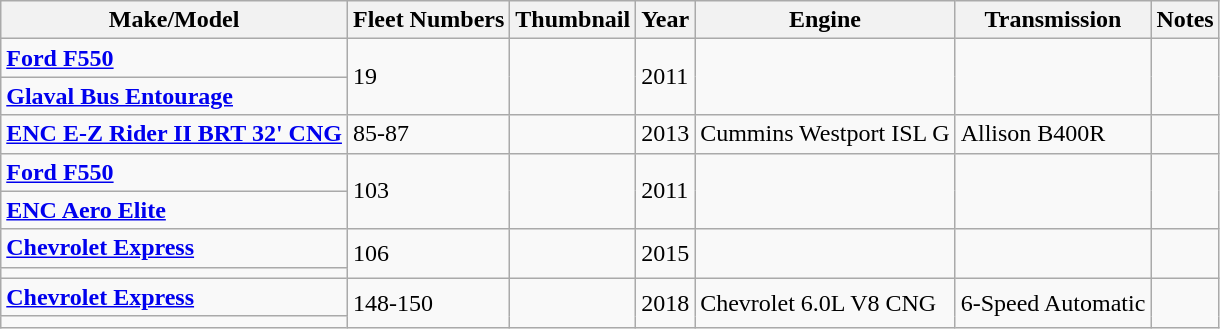<table class="wikitable">
<tr>
<th>Make/Model</th>
<th>Fleet Numbers</th>
<th>Thumbnail</th>
<th>Year</th>
<th>Engine</th>
<th>Transmission</th>
<th>Notes</th>
</tr>
<tr>
<td><strong><a href='#'>Ford F550</a></strong></td>
<td rowspan="2">19</td>
<td rowspan="2"></td>
<td rowspan="2">2011</td>
<td rowspan="2"></td>
<td rowspan="2"></td>
<td rowspan="2"></td>
</tr>
<tr>
<td><a href='#'><strong>Glaval Bus Entourage</strong></a></td>
</tr>
<tr>
<td><strong><a href='#'>ENC E-Z Rider II BRT 32' CNG</a></strong></td>
<td>85-87</td>
<td></td>
<td>2013</td>
<td>Cummins Westport ISL G</td>
<td>Allison B400R</td>
<td></td>
</tr>
<tr>
<td><a href='#'><strong>Ford F550</strong></a></td>
<td rowspan="2">103</td>
<td rowspan="2"></td>
<td rowspan="2">2011</td>
<td rowspan="2"></td>
<td rowspan="2"></td>
<td rowspan="2"></td>
</tr>
<tr>
<td><strong><a href='#'>ENC Aero Elite</a></strong></td>
</tr>
<tr>
<td><strong><a href='#'>Chevrolet Express</a></strong></td>
<td rowspan="2">106</td>
<td rowspan="2"></td>
<td rowspan="2">2015</td>
<td rowspan="2"></td>
<td rowspan="2"></td>
<td rowspan="2"></td>
</tr>
<tr>
<td><strong></strong></td>
</tr>
<tr>
<td><strong><a href='#'>Chevrolet Express</a></strong></td>
<td rowspan="2">148-150</td>
<td rowspan="2"></td>
<td rowspan="2">2018</td>
<td rowspan="2">Chevrolet 6.0L V8 CNG</td>
<td rowspan="2">6-Speed Automatic</td>
<td rowspan="2"></td>
</tr>
<tr>
<td><strong></strong></td>
</tr>
</table>
